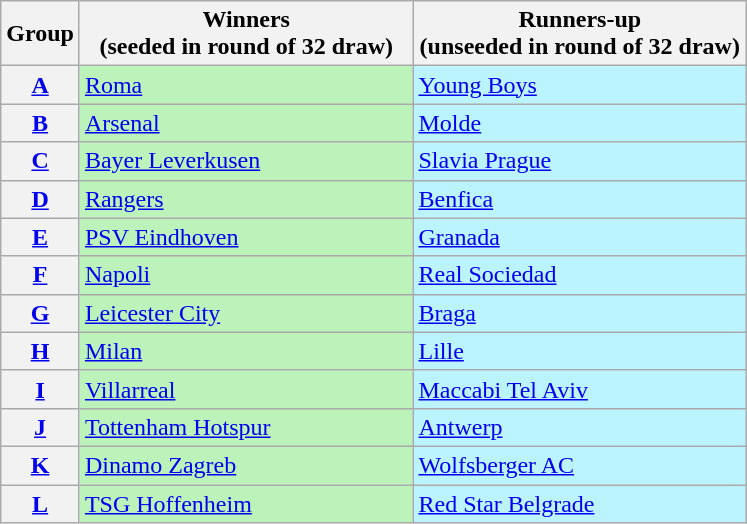<table class="wikitable">
<tr>
<th>Group</th>
<th width=215>Winners<br>(seeded in round of 32 draw)</th>
<th width=215>Runners-up<br>(unseeded in round of 32 draw)</th>
</tr>
<tr>
<th><a href='#'>A</a></th>
<td bgcolor=#BBF3BB> <a href='#'>Roma</a></td>
<td bgcolor=#BBF3FF> <a href='#'>Young Boys</a></td>
</tr>
<tr>
<th><a href='#'>B</a></th>
<td bgcolor=#BBF3BB> <a href='#'>Arsenal</a></td>
<td bgcolor=#BBF3FF> <a href='#'>Molde</a></td>
</tr>
<tr>
<th><a href='#'>C</a></th>
<td bgcolor=#BBF3BB> <a href='#'>Bayer Leverkusen</a></td>
<td bgcolor=#BBF3FF> <a href='#'>Slavia Prague</a></td>
</tr>
<tr>
<th><a href='#'>D</a></th>
<td bgcolor=#BBF3BB> <a href='#'>Rangers</a></td>
<td bgcolor=#BBF3FF> <a href='#'>Benfica</a></td>
</tr>
<tr>
<th><a href='#'>E</a></th>
<td bgcolor=#BBF3BB> <a href='#'>PSV Eindhoven</a></td>
<td bgcolor=#BBF3FF> <a href='#'>Granada</a></td>
</tr>
<tr>
<th><a href='#'>F</a></th>
<td bgcolor=#BBF3BB> <a href='#'>Napoli</a></td>
<td bgcolor=#BBF3FF> <a href='#'>Real Sociedad</a></td>
</tr>
<tr>
<th><a href='#'>G</a></th>
<td bgcolor=#BBF3BB> <a href='#'>Leicester City</a></td>
<td bgcolor=#BBF3FF> <a href='#'>Braga</a></td>
</tr>
<tr>
<th><a href='#'>H</a></th>
<td bgcolor=#BBF3BB> <a href='#'>Milan</a></td>
<td bgcolor=#BBF3FF> <a href='#'>Lille</a></td>
</tr>
<tr>
<th><a href='#'>I</a></th>
<td bgcolor=#BBF3BB> <a href='#'>Villarreal</a></td>
<td bgcolor=#BBF3FF> <a href='#'>Maccabi Tel Aviv</a></td>
</tr>
<tr>
<th><a href='#'>J</a></th>
<td bgcolor=#BBF3BB> <a href='#'>Tottenham Hotspur</a></td>
<td bgcolor=#BBF3FF> <a href='#'>Antwerp</a></td>
</tr>
<tr>
<th><a href='#'>K</a></th>
<td bgcolor=#BBF3BB> <a href='#'>Dinamo Zagreb</a></td>
<td bgcolor=#BBF3FF> <a href='#'>Wolfsberger AC</a></td>
</tr>
<tr>
<th><a href='#'>L</a></th>
<td bgcolor=#BBF3BB> <a href='#'>TSG Hoffenheim</a></td>
<td bgcolor=#BBF3FF> <a href='#'>Red Star Belgrade</a></td>
</tr>
</table>
